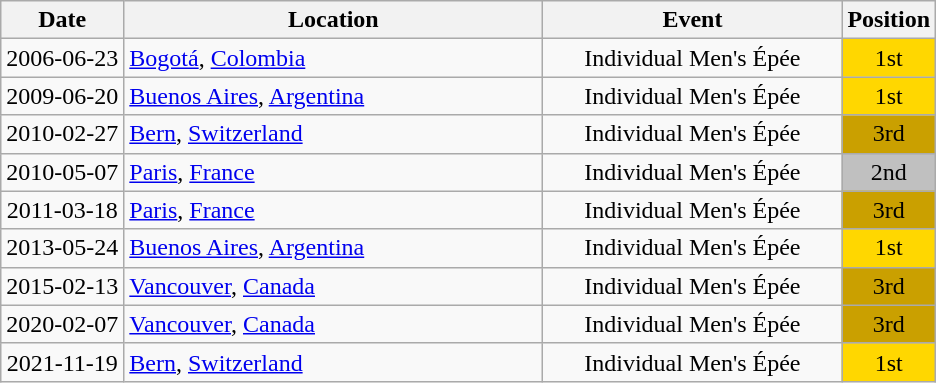<table class="wikitable" style="text-align:center;">
<tr>
<th>Date</th>
<th style="width:17em">Location</th>
<th style="width:12em">Event</th>
<th>Position</th>
</tr>
<tr>
<td>2006-06-23</td>
<td rowspan="1" align="left"> <a href='#'>Bogotá</a>, <a href='#'>Colombia</a></td>
<td>Individual Men's Épée</td>
<td bgcolor="gold">1st</td>
</tr>
<tr>
<td>2009-06-20</td>
<td rowspan="1" align="left"> <a href='#'>Buenos Aires</a>, <a href='#'>Argentina</a></td>
<td>Individual Men's Épée</td>
<td bgcolor="gold">1st</td>
</tr>
<tr>
<td>2010-02-27</td>
<td rowspan="1" align="left"> <a href='#'>Bern</a>, <a href='#'>Switzerland</a></td>
<td>Individual Men's Épée</td>
<td bgcolor="caramel">3rd</td>
</tr>
<tr>
<td>2010-05-07</td>
<td rowspan="1" align="left"> <a href='#'>Paris</a>, <a href='#'>France</a></td>
<td>Individual Men's Épée</td>
<td bgcolor="silver">2nd</td>
</tr>
<tr>
<td>2011-03-18</td>
<td rowspan="1" align="left"> <a href='#'>Paris</a>, <a href='#'>France</a></td>
<td>Individual Men's Épée</td>
<td bgcolor="caramel">3rd</td>
</tr>
<tr>
<td>2013-05-24</td>
<td rowspan="1" align="left"> <a href='#'>Buenos Aires</a>, <a href='#'>Argentina</a></td>
<td>Individual Men's Épée</td>
<td bgcolor="gold">1st</td>
</tr>
<tr>
<td>2015-02-13</td>
<td rowspan="1" align="left"> <a href='#'>Vancouver</a>, <a href='#'>Canada</a></td>
<td>Individual Men's Épée</td>
<td bgcolor="caramel">3rd</td>
</tr>
<tr>
<td>2020-02-07</td>
<td rowspan="1" align="left"> <a href='#'>Vancouver</a>, <a href='#'>Canada</a></td>
<td>Individual Men's Épée</td>
<td bgcolor="caramel">3rd</td>
</tr>
<tr>
<td>2021-11-19</td>
<td rowspan="1" align="left"> <a href='#'>Bern</a>, <a href='#'>Switzerland</a></td>
<td>Individual Men's Épée</td>
<td bgcolor="gold">1st</td>
</tr>
</table>
